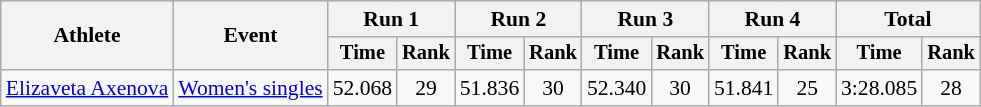<table class="wikitable" style="font-size:90%">
<tr>
<th rowspan="2">Athlete</th>
<th rowspan="2">Event</th>
<th colspan=2>Run 1</th>
<th colspan=2>Run 2</th>
<th colspan=2>Run 3</th>
<th colspan=2>Run 4</th>
<th colspan=2>Total</th>
</tr>
<tr style="font-size:95%">
<th>Time</th>
<th>Rank</th>
<th>Time</th>
<th>Rank</th>
<th>Time</th>
<th>Rank</th>
<th>Time</th>
<th>Rank</th>
<th>Time</th>
<th>Rank</th>
</tr>
<tr align=center>
<td align=left><a href='#'>Elizaveta Axenova</a></td>
<td align=left><a href='#'>Women's singles</a></td>
<td>52.068</td>
<td>29</td>
<td>51.836</td>
<td>30</td>
<td>52.340</td>
<td>30</td>
<td>51.841</td>
<td>25</td>
<td>3:28.085</td>
<td>28</td>
</tr>
</table>
